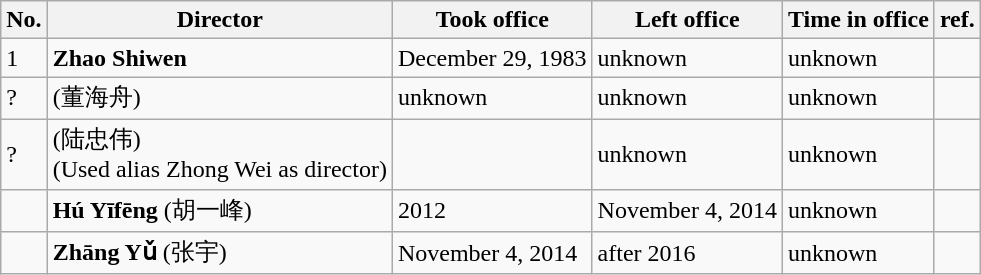<table class="wikitable">
<tr>
<th>No.</th>
<th>Director</th>
<th>Took office</th>
<th>Left office</th>
<th>Time in office</th>
<th>ref.</th>
</tr>
<tr>
<td>1</td>
<td><strong>Zhao Shiwen</strong></td>
<td>December 29, 1983</td>
<td>unknown</td>
<td>unknown</td>
<td></td>
</tr>
<tr>
<td>?</td>
<td><strong></strong> (董海舟)</td>
<td>unknown</td>
<td>unknown</td>
<td>unknown</td>
<td></td>
</tr>
<tr>
<td>?</td>
<td><strong></strong> (陆忠伟)<br>(Used alias Zhong Wei as director)</td>
<td></td>
<td>unknown</td>
<td>unknown</td>
<td></td>
</tr>
<tr>
<td></td>
<td><strong>Hú Yīfēng</strong> (胡一峰)</td>
<td>2012</td>
<td>November 4, 2014</td>
<td>unknown</td>
<td></td>
</tr>
<tr>
<td></td>
<td><strong>Zhāng Yǔ</strong> (张宇)</td>
<td>November 4, 2014</td>
<td>after 2016</td>
<td>unknown</td>
<td></td>
</tr>
</table>
